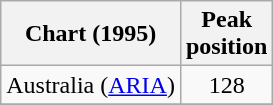<table class="wikitable sortable plainrowheaders" style="text-align:left">
<tr>
<th>Chart (1995)</th>
<th>Peak<br>position</th>
</tr>
<tr>
<td>Australia (<a href='#'>ARIA</a>)</td>
<td align="center">128</td>
</tr>
<tr>
</tr>
<tr>
</tr>
<tr>
</tr>
<tr>
</tr>
</table>
